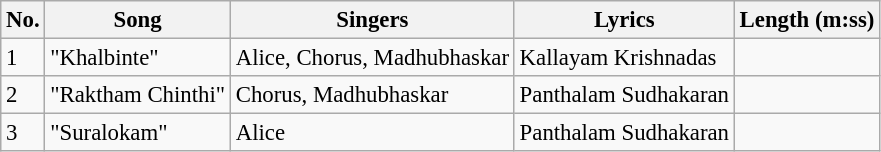<table class="wikitable" style="font-size:95%;">
<tr>
<th>No.</th>
<th>Song</th>
<th>Singers</th>
<th>Lyrics</th>
<th>Length (m:ss)</th>
</tr>
<tr>
<td>1</td>
<td>"Khalbinte"</td>
<td>Alice, Chorus, Madhubhaskar</td>
<td>Kallayam Krishnadas</td>
<td></td>
</tr>
<tr>
<td>2</td>
<td>"Raktham Chinthi"</td>
<td>Chorus, Madhubhaskar</td>
<td>Panthalam Sudhakaran</td>
<td></td>
</tr>
<tr>
<td>3</td>
<td>"Suralokam"</td>
<td>Alice</td>
<td>Panthalam Sudhakaran</td>
<td></td>
</tr>
</table>
